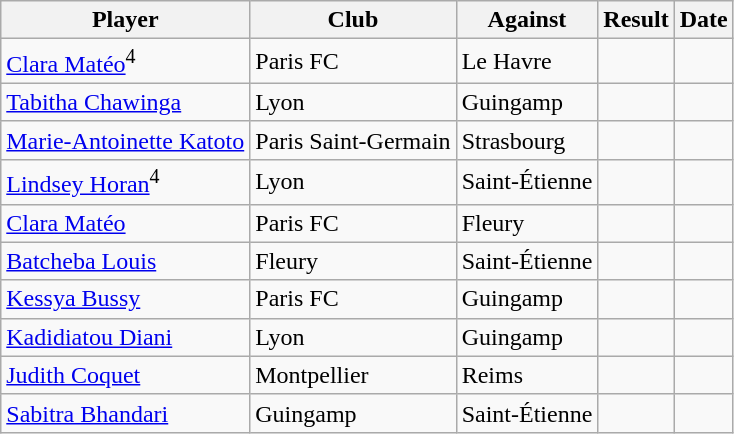<table class="wikitable sortable">
<tr>
<th>Player</th>
<th>Club</th>
<th>Against</th>
<th>Result</th>
<th>Date</th>
</tr>
<tr>
<td> <a href='#'>Clara Matéo</a><sup>4</sup></td>
<td>Paris FC</td>
<td>Le Havre</td>
<td></td>
<td></td>
</tr>
<tr>
<td> <a href='#'>Tabitha Chawinga</a></td>
<td>Lyon</td>
<td>Guingamp</td>
<td></td>
<td></td>
</tr>
<tr>
<td> <a href='#'>Marie-Antoinette Katoto</a></td>
<td>Paris Saint-Germain</td>
<td>Strasbourg</td>
<td></td>
<td></td>
</tr>
<tr>
<td> <a href='#'>Lindsey Horan</a><sup>4</sup></td>
<td>Lyon</td>
<td>Saint-Étienne</td>
<td></td>
<td></td>
</tr>
<tr>
<td> <a href='#'>Clara Matéo</a></td>
<td>Paris FC</td>
<td>Fleury</td>
<td></td>
<td></td>
</tr>
<tr>
<td> <a href='#'>Batcheba Louis</a></td>
<td>Fleury</td>
<td>Saint-Étienne</td>
<td></td>
<td></td>
</tr>
<tr>
<td> <a href='#'>Kessya Bussy</a></td>
<td>Paris FC</td>
<td>Guingamp</td>
<td></td>
<td></td>
</tr>
<tr>
<td> <a href='#'>Kadidiatou Diani</a></td>
<td>Lyon</td>
<td>Guingamp</td>
<td></td>
<td></td>
</tr>
<tr>
<td> <a href='#'>Judith Coquet</a></td>
<td>Montpellier</td>
<td>Reims</td>
<td></td>
<td></td>
</tr>
<tr>
<td> <a href='#'>Sabitra Bhandari</a></td>
<td>Guingamp</td>
<td>Saint-Étienne</td>
<td></td>
<td></td>
</tr>
</table>
